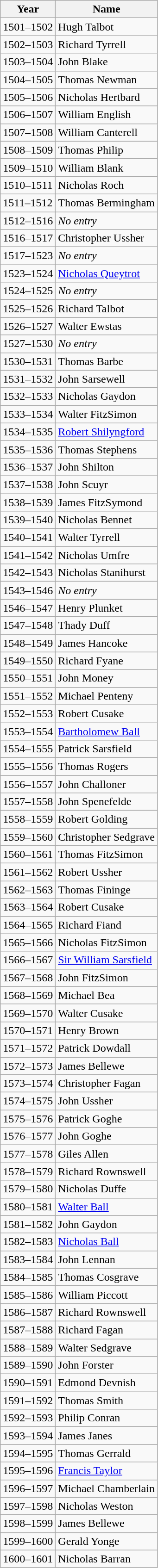<table class="wikitable">
<tr>
<th>Year</th>
<th>Name</th>
</tr>
<tr>
<td>1501–1502</td>
<td>Hugh Talbot</td>
</tr>
<tr>
<td>1502–1503</td>
<td>Richard Tyrrell</td>
</tr>
<tr>
<td>1503–1504</td>
<td>John Blake</td>
</tr>
<tr>
<td>1504–1505</td>
<td>Thomas Newman</td>
</tr>
<tr>
<td>1505–1506</td>
<td>Nicholas Hertbard</td>
</tr>
<tr>
<td>1506–1507</td>
<td>William English</td>
</tr>
<tr>
<td>1507–1508</td>
<td>William Canterell</td>
</tr>
<tr>
<td>1508–1509</td>
<td>Thomas Philip</td>
</tr>
<tr>
<td>1509–1510</td>
<td>William Blank</td>
</tr>
<tr>
<td>1510–1511</td>
<td>Nicholas Roch</td>
</tr>
<tr>
<td>1511–1512</td>
<td>Thomas Bermingham</td>
</tr>
<tr>
<td>1512–1516</td>
<td><em>No entry</em></td>
</tr>
<tr>
<td>1516–1517</td>
<td>Christopher Ussher</td>
</tr>
<tr>
<td>1517–1523</td>
<td><em>No entry</em></td>
</tr>
<tr>
<td>1523–1524</td>
<td><a href='#'>Nicholas Queytrot</a></td>
</tr>
<tr>
<td>1524–1525</td>
<td><em>No entry</em></td>
</tr>
<tr>
<td>1525–1526</td>
<td>Richard Talbot</td>
</tr>
<tr>
<td>1526–1527</td>
<td>Walter Ewstas</td>
</tr>
<tr>
<td>1527–1530</td>
<td><em>No entry</em></td>
</tr>
<tr>
<td>1530–1531</td>
<td>Thomas Barbe</td>
</tr>
<tr>
<td>1531–1532</td>
<td>John Sarsewell</td>
</tr>
<tr>
<td>1532–1533</td>
<td>Nicholas Gaydon</td>
</tr>
<tr>
<td>1533–1534</td>
<td>Walter FitzSimon</td>
</tr>
<tr>
<td>1534–1535</td>
<td><a href='#'>Robert Shilyngford</a></td>
</tr>
<tr>
<td>1535–1536</td>
<td>Thomas Stephens</td>
</tr>
<tr>
<td>1536–1537</td>
<td>John Shilton</td>
</tr>
<tr>
<td>1537–1538</td>
<td>John Scuyr</td>
</tr>
<tr>
<td>1538–1539</td>
<td>James FitzSymond</td>
</tr>
<tr>
<td>1539–1540</td>
<td>Nicholas Bennet</td>
</tr>
<tr>
<td>1540–1541</td>
<td>Walter Tyrrell</td>
</tr>
<tr>
<td>1541–1542</td>
<td>Nicholas Umfre</td>
</tr>
<tr>
<td>1542–1543</td>
<td>Nicholas Stanihurst</td>
</tr>
<tr>
<td>1543–1546</td>
<td><em>No entry</em></td>
</tr>
<tr>
<td>1546–1547</td>
<td>Henry Plunket</td>
</tr>
<tr>
<td>1547–1548</td>
<td>Thady Duff</td>
</tr>
<tr>
<td>1548–1549</td>
<td>James Hancoke</td>
</tr>
<tr>
<td>1549–1550</td>
<td>Richard Fyane</td>
</tr>
<tr>
<td>1550–1551</td>
<td>John Money</td>
</tr>
<tr>
<td>1551–1552</td>
<td>Michael Penteny</td>
</tr>
<tr>
<td>1552–1553</td>
<td>Robert Cusake</td>
</tr>
<tr>
<td>1553–1554</td>
<td><a href='#'>Bartholomew Ball</a></td>
</tr>
<tr>
<td>1554–1555</td>
<td>Patrick Sarsfield</td>
</tr>
<tr>
<td>1555–1556</td>
<td>Thomas Rogers</td>
</tr>
<tr>
<td>1556–1557</td>
<td>John Challoner</td>
</tr>
<tr>
<td>1557–1558</td>
<td>John Spenefelde</td>
</tr>
<tr>
<td>1558–1559</td>
<td>Robert Golding</td>
</tr>
<tr>
<td>1559–1560</td>
<td>Christopher Sedgrave</td>
</tr>
<tr>
<td>1560–1561</td>
<td>Thomas FitzSimon</td>
</tr>
<tr>
<td>1561–1562</td>
<td>Robert Ussher</td>
</tr>
<tr>
<td>1562–1563</td>
<td>Thomas Fininge</td>
</tr>
<tr>
<td>1563–1564</td>
<td>Robert Cusake</td>
</tr>
<tr>
<td>1564–1565</td>
<td>Richard Fiand</td>
</tr>
<tr>
<td>1565–1566</td>
<td>Nicholas FitzSimon</td>
</tr>
<tr>
<td>1566–1567</td>
<td><a href='#'>Sir William Sarsfield</a></td>
</tr>
<tr>
<td>1567–1568</td>
<td>John FitzSimon</td>
</tr>
<tr>
<td>1568–1569</td>
<td>Michael Bea</td>
</tr>
<tr>
<td>1569–1570</td>
<td>Walter Cusake</td>
</tr>
<tr>
<td>1570–1571</td>
<td>Henry Brown</td>
</tr>
<tr>
<td>1571–1572</td>
<td>Patrick Dowdall</td>
</tr>
<tr>
<td>1572–1573</td>
<td>James Bellewe</td>
</tr>
<tr>
<td>1573–1574</td>
<td>Christopher Fagan</td>
</tr>
<tr>
<td>1574–1575</td>
<td>John Ussher</td>
</tr>
<tr>
<td>1575–1576</td>
<td>Patrick Goghe</td>
</tr>
<tr>
<td>1576–1577</td>
<td>John Goghe</td>
</tr>
<tr>
<td>1577–1578</td>
<td>Giles Allen</td>
</tr>
<tr>
<td>1578–1579</td>
<td>Richard Rownswell</td>
</tr>
<tr>
<td>1579–1580</td>
<td>Nicholas Duffe</td>
</tr>
<tr>
<td>1580–1581</td>
<td><a href='#'>Walter Ball</a></td>
</tr>
<tr>
<td>1581–1582</td>
<td>John Gaydon</td>
</tr>
<tr>
<td>1582–1583</td>
<td><a href='#'>Nicholas Ball</a></td>
</tr>
<tr>
<td>1583–1584</td>
<td>John Lennan</td>
</tr>
<tr>
<td>1584–1585</td>
<td>Thomas Cosgrave</td>
</tr>
<tr>
<td>1585–1586</td>
<td>William Piccott</td>
</tr>
<tr>
<td>1586–1587</td>
<td>Richard Rownswell</td>
</tr>
<tr>
<td>1587–1588</td>
<td>Richard Fagan</td>
</tr>
<tr>
<td>1588–1589</td>
<td>Walter Sedgrave</td>
</tr>
<tr>
<td>1589–1590</td>
<td>John Forster</td>
</tr>
<tr>
<td>1590–1591</td>
<td>Edmond Devnish</td>
</tr>
<tr>
<td>1591–1592</td>
<td>Thomas Smith</td>
</tr>
<tr>
<td>1592–1593</td>
<td>Philip Conran</td>
</tr>
<tr>
<td>1593–1594</td>
<td>James Janes</td>
</tr>
<tr>
<td>1594–1595</td>
<td>Thomas Gerrald</td>
</tr>
<tr>
<td>1595–1596</td>
<td><a href='#'>Francis Taylor</a></td>
</tr>
<tr>
<td>1596–1597</td>
<td>Michael Chamberlain</td>
</tr>
<tr>
<td>1597–1598</td>
<td>Nicholas Weston</td>
</tr>
<tr>
<td>1598–1599</td>
<td>James Bellewe</td>
</tr>
<tr>
<td>1599–1600</td>
<td>Gerald Yonge</td>
</tr>
<tr>
<td>1600–1601</td>
<td>Nicholas Barran</td>
</tr>
</table>
